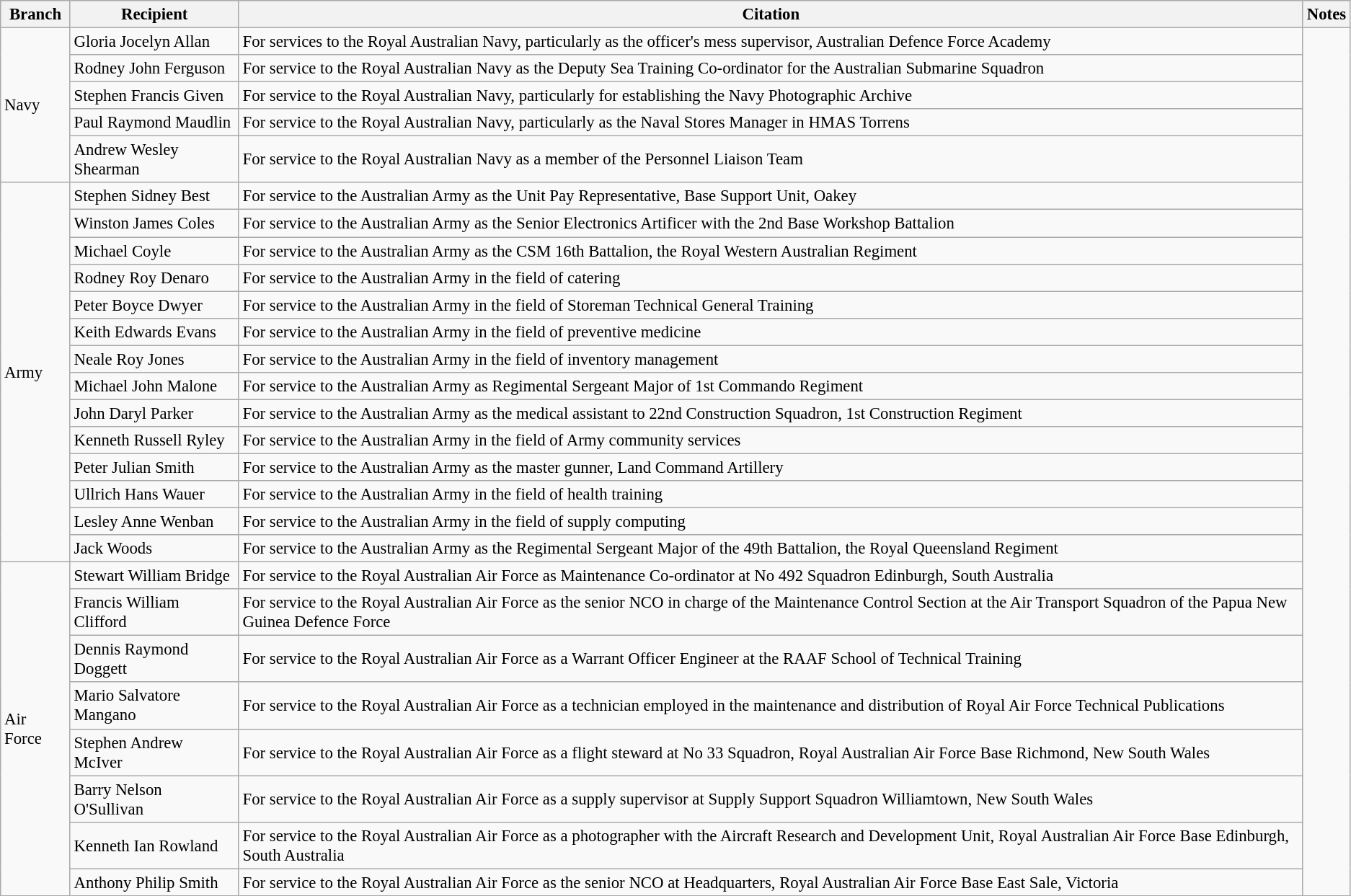<table class="wikitable" style="font-size:95%;">
<tr>
<th>Branch</th>
<th>Recipient</th>
<th>Citation</th>
<th>Notes</th>
</tr>
<tr>
<td rowspan=5>Navy</td>
<td> Gloria Jocelyn Allan</td>
<td>For services to the Royal Australian Navy, particularly as the officer's mess supervisor, Australian Defence Force Academy</td>
<td rowspan=50></td>
</tr>
<tr>
<td> Rodney John Ferguson</td>
<td>For service to the Royal Australian Navy as the Deputy Sea Training Co-ordinator for the Australian Submarine Squadron</td>
</tr>
<tr>
<td> Stephen Francis Given</td>
<td>For service to the Royal Australian Navy, particularly for establishing the Navy Photographic Archive</td>
</tr>
<tr>
<td> Paul Raymond Maudlin</td>
<td>For service to the Royal Australian Navy, particularly as the Naval Stores Manager in HMAS Torrens</td>
</tr>
<tr>
<td> Andrew Wesley Shearman</td>
<td>For service to the Royal Australian Navy as a member of the Personnel Liaison Team</td>
</tr>
<tr>
<td rowspan=14>Army</td>
<td> Stephen Sidney Best</td>
<td>For service to the Australian Army as the Unit Pay Representative, Base Support Unit, Oakey</td>
</tr>
<tr>
<td> Winston James Coles</td>
<td>For service to the Australian Army as the Senior Electronics Artificer with the 2nd Base Workshop Battalion</td>
</tr>
<tr>
<td> Michael Coyle</td>
<td>For service to the Australian Army as the CSM 16th Battalion, the Royal Western Australian Regiment</td>
</tr>
<tr>
<td> Rodney Roy Denaro</td>
<td>For service to the Australian Army in the field of catering</td>
</tr>
<tr>
<td> Peter Boyce Dwyer</td>
<td>For service to the Australian Army in the field of Storeman Technical General Training</td>
</tr>
<tr>
<td> Keith Edwards Evans</td>
<td>For service to the Australian Army in the field of preventive medicine</td>
</tr>
<tr>
<td> Neale Roy Jones</td>
<td>For service to the Australian Army in the field of inventory management</td>
</tr>
<tr>
<td> Michael John Malone</td>
<td>For service to the Australian Army as Regimental Sergeant Major of 1st Commando Regiment</td>
</tr>
<tr>
<td> John Daryl Parker</td>
<td>For service to the Australian Army as the medical assistant to 22nd Construction Squadron, 1st Construction Regiment</td>
</tr>
<tr>
<td> Kenneth Russell Ryley</td>
<td>For service to the Australian Army in the field of Army community services</td>
</tr>
<tr>
<td> Peter Julian Smith</td>
<td>For service to the Australian Army as the master gunner, Land Command Artillery</td>
</tr>
<tr>
<td> Ullrich Hans Wauer</td>
<td>For service to the Australian Army in the field of health training</td>
</tr>
<tr>
<td> Lesley Anne Wenban</td>
<td>For service to the Australian Army in the field of supply computing</td>
</tr>
<tr>
<td> Jack Woods </td>
<td>For service to the Australian Army as the Regimental Sergeant Major of the 49th Battalion, the Royal Queensland Regiment</td>
</tr>
<tr>
<td rowspan=8>Air Force</td>
<td> Stewart William Bridge</td>
<td>For service to the Royal Australian Air Force as Maintenance Co-ordinator at No 492 Squadron Edinburgh, South Australia</td>
</tr>
<tr>
<td> Francis William Clifford</td>
<td>For service to the Royal Australian Air Force as the senior NCO in charge of the Maintenance Control Section at the Air Transport Squadron of the Papua New Guinea Defence Force</td>
</tr>
<tr>
<td> Dennis Raymond Doggett</td>
<td>For service to the Royal Australian Air Force as a Warrant Officer Engineer at the RAAF School of Technical Training</td>
</tr>
<tr>
<td> Mario Salvatore Mangano</td>
<td>For service to the Royal Australian Air Force as a technician employed in the maintenance and distribution of Royal Air Force Technical Publications</td>
</tr>
<tr>
<td> Stephen Andrew McIver</td>
<td>For service to the Royal Australian Air Force as a flight steward at No 33 Squadron, Royal Australian Air Force Base Richmond, New South Wales</td>
</tr>
<tr>
<td> Barry Nelson O'Sullivan</td>
<td>For service to the Royal Australian Air Force as a supply supervisor at Supply Support Squadron Williamtown, New South Wales</td>
</tr>
<tr>
<td> Kenneth Ian Rowland</td>
<td>For service to the Royal Australian Air Force as a photographer with the Aircraft Research and Development Unit, Royal Australian Air Force Base Edinburgh, South Australia</td>
</tr>
<tr>
<td> Anthony Philip Smith</td>
<td>For service to the Royal Australian Air Force as the senior NCO at Headquarters, Royal Australian Air Force Base East Sale, Victoria</td>
</tr>
</table>
